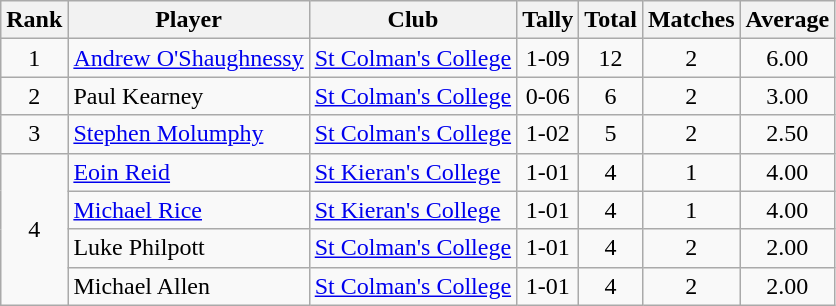<table class="wikitable">
<tr>
<th>Rank</th>
<th>Player</th>
<th>Club</th>
<th>Tally</th>
<th>Total</th>
<th>Matches</th>
<th>Average</th>
</tr>
<tr>
<td rowspan="1" style="text-align:center;">1</td>
<td><a href='#'>Andrew O'Shaughnessy</a></td>
<td><a href='#'>St Colman's College</a></td>
<td align=center>1-09</td>
<td align=center>12</td>
<td align=center>2</td>
<td align=center>6.00</td>
</tr>
<tr>
<td rowspan="1" style="text-align:center;">2</td>
<td>Paul Kearney</td>
<td><a href='#'>St Colman's College</a></td>
<td align=center>0-06</td>
<td align=center>6</td>
<td align=center>2</td>
<td align=center>3.00</td>
</tr>
<tr>
<td rowspan="1" style="text-align:center;">3</td>
<td><a href='#'>Stephen Molumphy</a></td>
<td><a href='#'>St Colman's College</a></td>
<td align=center>1-02</td>
<td align=center>5</td>
<td align=center>2</td>
<td align=center>2.50</td>
</tr>
<tr>
<td rowspan="4" style="text-align:center;">4</td>
<td><a href='#'>Eoin Reid</a></td>
<td><a href='#'>St Kieran's College</a></td>
<td align=center>1-01</td>
<td align=center>4</td>
<td align=center>1</td>
<td align=center>4.00</td>
</tr>
<tr>
<td><a href='#'>Michael Rice</a></td>
<td><a href='#'>St Kieran's College</a></td>
<td align=center>1-01</td>
<td align=center>4</td>
<td align=center>1</td>
<td align=center>4.00</td>
</tr>
<tr>
<td>Luke Philpott</td>
<td><a href='#'>St Colman's College</a></td>
<td align=center>1-01</td>
<td align=center>4</td>
<td align=center>2</td>
<td align=center>2.00</td>
</tr>
<tr>
<td>Michael Allen</td>
<td><a href='#'>St Colman's College</a></td>
<td align=center>1-01</td>
<td align=center>4</td>
<td align=center>2</td>
<td align=center>2.00</td>
</tr>
</table>
